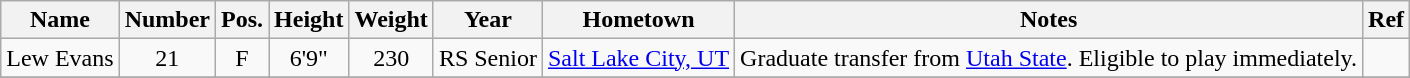<table class="wikitable sortable" border="1">
<tr>
<th>Name</th>
<th>Number</th>
<th>Pos.</th>
<th>Height</th>
<th>Weight</th>
<th>Year</th>
<th>Hometown</th>
<th class="unsortable">Notes</th>
<th class="unsortable">Ref</th>
</tr>
<tr align=center>
<td>Lew Evans</td>
<td>21</td>
<td>F</td>
<td>6'9"</td>
<td>230</td>
<td>RS Senior</td>
<td><a href='#'>Salt Lake City, UT</a></td>
<td>Graduate transfer from <a href='#'>Utah State</a>. Eligible to play immediately.</td>
<td></td>
</tr>
<tr>
</tr>
</table>
